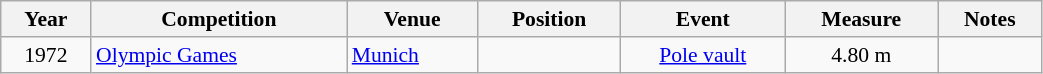<table class="wikitable" width=55% style="font-size:90%; text-align:center;">
<tr>
<th>Year</th>
<th>Competition</th>
<th>Venue</th>
<th>Position</th>
<th>Event</th>
<th>Measure</th>
<th>Notes</th>
</tr>
<tr>
<td>1972</td>
<td align=left><a href='#'>Olympic Games</a></td>
<td align=left> <a href='#'>Munich</a></td>
<td></td>
<td><a href='#'>Pole vault</a></td>
<td>4.80 m</td>
<td></td>
</tr>
</table>
